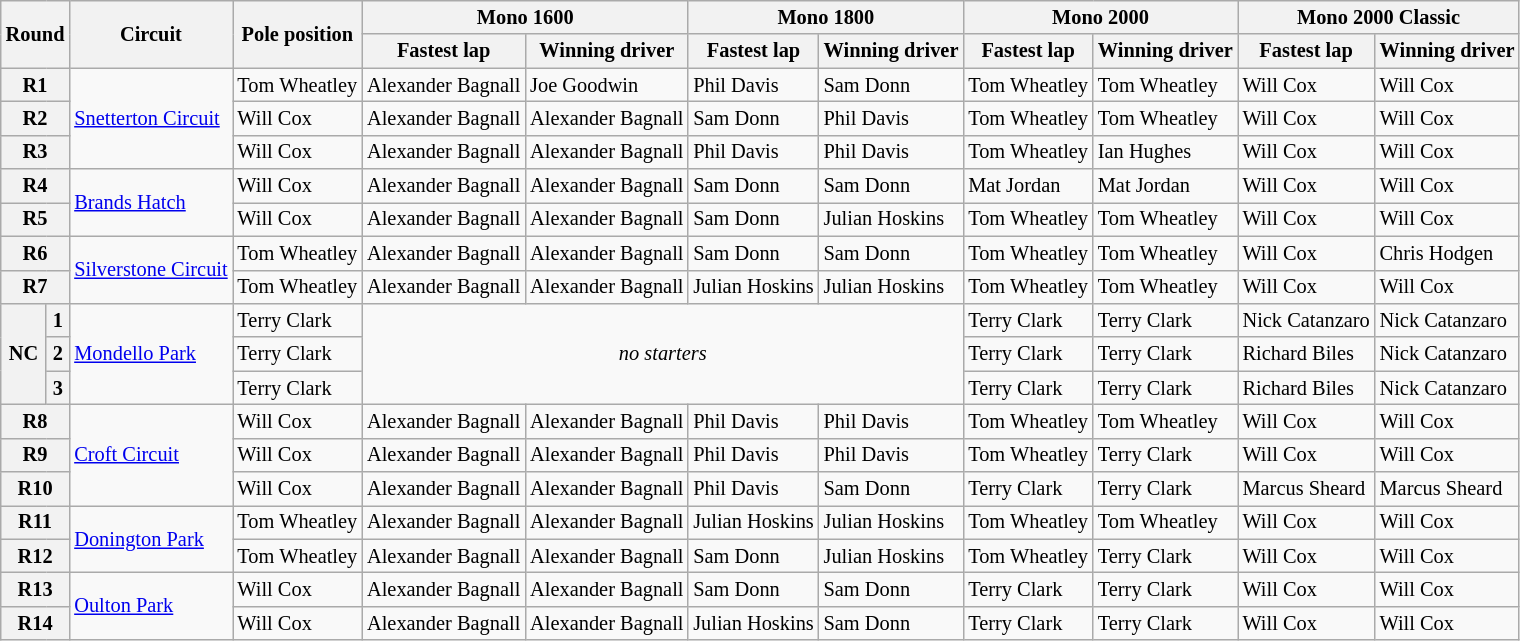<table class="wikitable" style="font-size: 85%;">
<tr>
<th colspan="2" rowspan="2">Round</th>
<th rowspan="2">Circuit</th>
<th rowspan="2">Pole position</th>
<th colspan="2">Mono 1600</th>
<th colspan="2">Mono 1800</th>
<th colspan="2">Mono 2000</th>
<th colspan="2">Mono 2000 Classic</th>
</tr>
<tr>
<th>Fastest lap</th>
<th>Winning driver</th>
<th>Fastest lap</th>
<th>Winning driver</th>
<th>Fastest lap</th>
<th>Winning driver</th>
<th>Fastest lap</th>
<th>Winning driver</th>
</tr>
<tr>
<th colspan="2">R1</th>
<td rowspan="3"> <a href='#'>Snetterton Circuit</a></td>
<td nowrap> Tom Wheatley</td>
<td> Alexander Bagnall</td>
<td> Joe Goodwin</td>
<td> Phil Davis</td>
<td> Sam Donn</td>
<td nowrap> Tom Wheatley</td>
<td nowrap> Tom Wheatley</td>
<td> Will Cox</td>
<td> Will Cox</td>
</tr>
<tr>
<th colspan="2">R2</th>
<td> Will Cox</td>
<td nowrap> Alexander Bagnall</td>
<td nowrap> Alexander Bagnall</td>
<td> Sam Donn</td>
<td> Phil Davis</td>
<td> Tom Wheatley</td>
<td> Tom Wheatley</td>
<td> Will Cox</td>
<td> Will Cox</td>
</tr>
<tr>
<th colspan="2">R3</th>
<td> Will Cox</td>
<td> Alexander Bagnall</td>
<td> Alexander Bagnall</td>
<td> Phil Davis</td>
<td> Phil Davis</td>
<td> Tom Wheatley</td>
<td> Ian Hughes</td>
<td> Will Cox</td>
<td> Will Cox</td>
</tr>
<tr>
<th colspan="2">R4</th>
<td rowspan="2"> <a href='#'>Brands Hatch</a></td>
<td> Will Cox</td>
<td> Alexander Bagnall</td>
<td> Alexander Bagnall</td>
<td> Sam Donn</td>
<td> Sam Donn</td>
<td> Mat Jordan</td>
<td> Mat Jordan</td>
<td> Will Cox</td>
<td> Will Cox</td>
</tr>
<tr>
<th colspan="2">R5</th>
<td> Will Cox</td>
<td> Alexander Bagnall</td>
<td> Alexander Bagnall</td>
<td> Sam Donn</td>
<td nowrap> Julian Hoskins</td>
<td> Tom Wheatley</td>
<td> Tom Wheatley</td>
<td> Will Cox</td>
<td> Will Cox</td>
</tr>
<tr>
<th colspan="2">R6</th>
<td rowspan="2"> <a href='#'>Silverstone Circuit</a></td>
<td> Tom Wheatley</td>
<td> Alexander Bagnall</td>
<td> Alexander Bagnall</td>
<td> Sam Donn</td>
<td> Sam Donn</td>
<td> Tom Wheatley</td>
<td> Tom Wheatley</td>
<td> Will Cox</td>
<td> Chris Hodgen</td>
</tr>
<tr>
<th colspan="2">R7</th>
<td> Tom Wheatley</td>
<td> Alexander Bagnall</td>
<td> Alexander Bagnall</td>
<td nowrap> Julian Hoskins</td>
<td> Julian Hoskins</td>
<td> Tom Wheatley</td>
<td> Tom Wheatley</td>
<td> Will Cox</td>
<td> Will Cox</td>
</tr>
<tr>
<th rowspan="3">NC</th>
<th>1</th>
<td rowspan="3"> <a href='#'>Mondello Park</a></td>
<td> Terry Clark</td>
<td colspan="4" rowspan="3" align="center"><em>no starters</em></td>
<td> Terry Clark</td>
<td> Terry Clark</td>
<td nowrap> Nick Catanzaro</td>
<td nowrap> Nick Catanzaro</td>
</tr>
<tr>
<th>2</th>
<td> Terry Clark</td>
<td> Terry Clark</td>
<td> Terry Clark</td>
<td> Richard Biles</td>
<td> Nick Catanzaro</td>
</tr>
<tr>
<th>3</th>
<td> Terry Clark</td>
<td> Terry Clark</td>
<td> Terry Clark</td>
<td> Richard Biles</td>
<td> Nick Catanzaro</td>
</tr>
<tr>
<th colspan="2">R8</th>
<td rowspan="3"> <a href='#'>Croft Circuit</a></td>
<td> Will Cox</td>
<td> Alexander Bagnall</td>
<td> Alexander Bagnall</td>
<td> Phil Davis</td>
<td> Phil Davis</td>
<td> Tom Wheatley</td>
<td> Tom Wheatley</td>
<td> Will Cox</td>
<td> Will Cox</td>
</tr>
<tr>
<th colspan="2">R9</th>
<td> Will Cox</td>
<td> Alexander Bagnall</td>
<td> Alexander Bagnall</td>
<td> Phil Davis</td>
<td> Phil Davis</td>
<td> Tom Wheatley</td>
<td> Terry Clark</td>
<td> Will Cox</td>
<td> Will Cox</td>
</tr>
<tr>
<th colspan="2">R10</th>
<td> Will Cox</td>
<td> Alexander Bagnall</td>
<td> Alexander Bagnall</td>
<td> Phil Davis</td>
<td> Sam Donn</td>
<td> Terry Clark</td>
<td> Terry Clark</td>
<td> Marcus Sheard</td>
<td> Marcus Sheard</td>
</tr>
<tr>
<th colspan="2">R11</th>
<td rowspan="2"> <a href='#'>Donington Park</a></td>
<td> Tom Wheatley</td>
<td> Alexander Bagnall</td>
<td> Alexander Bagnall</td>
<td> Julian Hoskins</td>
<td> Julian Hoskins</td>
<td> Tom Wheatley</td>
<td> Tom Wheatley</td>
<td> Will Cox</td>
<td> Will Cox</td>
</tr>
<tr>
<th colspan="2">R12</th>
<td> Tom Wheatley</td>
<td> Alexander Bagnall</td>
<td> Alexander Bagnall</td>
<td> Sam Donn</td>
<td> Julian Hoskins</td>
<td> Tom Wheatley</td>
<td> Terry Clark</td>
<td> Will Cox</td>
<td> Will Cox</td>
</tr>
<tr>
<th colspan="2">R13</th>
<td rowspan="2"> <a href='#'>Oulton Park</a></td>
<td> Will Cox</td>
<td> Alexander Bagnall</td>
<td> Alexander Bagnall</td>
<td> Sam Donn</td>
<td> Sam Donn</td>
<td> Terry Clark</td>
<td> Terry Clark</td>
<td> Will Cox</td>
<td> Will Cox</td>
</tr>
<tr>
<th colspan="2">R14</th>
<td> Will Cox</td>
<td> Alexander Bagnall</td>
<td> Alexander Bagnall</td>
<td> Julian Hoskins</td>
<td> Sam Donn</td>
<td> Terry Clark</td>
<td> Terry Clark</td>
<td> Will Cox</td>
<td> Will Cox</td>
</tr>
</table>
